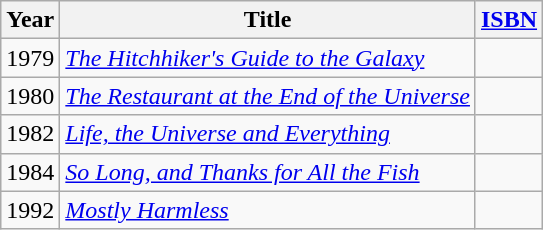<table class="wikitable">
<tr>
<th>Year</th>
<th>Title</th>
<th><a href='#'>ISBN</a></th>
</tr>
<tr>
<td>1979</td>
<td><a href='#'><em>The Hitchhiker's Guide to the Galaxy</em></a></td>
<td></td>
</tr>
<tr>
<td>1980</td>
<td><em><a href='#'>The Restaurant at the End of the Universe</a></em></td>
<td></td>
</tr>
<tr>
<td>1982</td>
<td><em><a href='#'>Life, the Universe and Everything</a></em></td>
<td></td>
</tr>
<tr>
<td>1984</td>
<td><em><a href='#'>So Long, and Thanks for All the Fish</a></em></td>
<td></td>
</tr>
<tr>
<td>1992</td>
<td><em><a href='#'>Mostly Harmless</a></em></td>
<td></td>
</tr>
</table>
